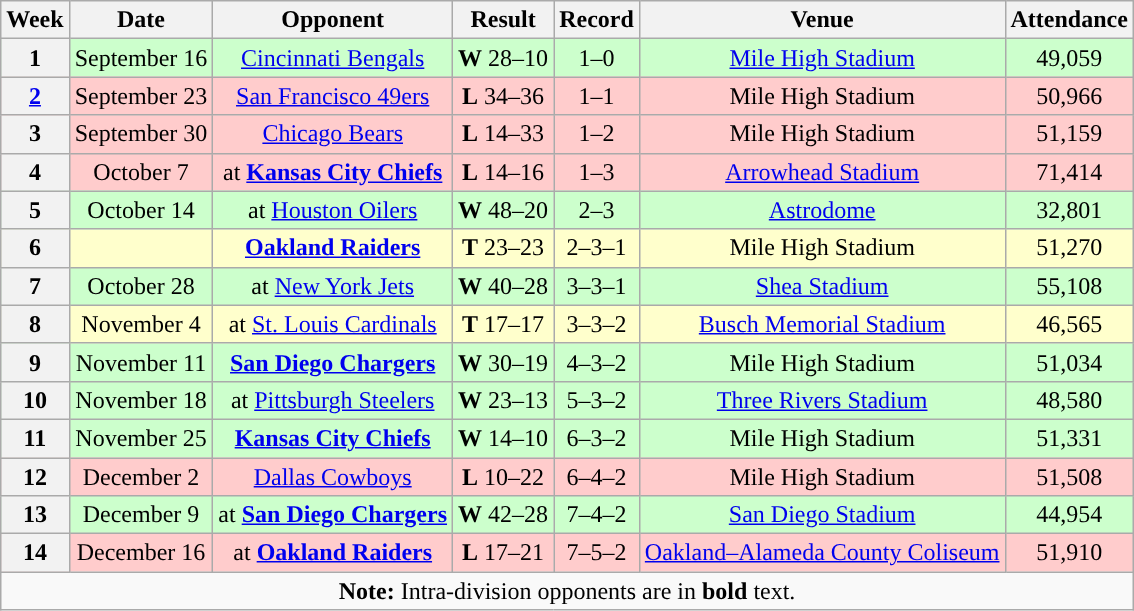<table class="wikitable" style="text-align:center">
<tr>
<th>Week</th>
<th>Date</th>
<th>Opponent</th>
<th>Result</th>
<th>Record</th>
<th>Venue</th>
<th>Attendance</th>
</tr>
<tr style="background:#cfc">
<th>1</th>
<td>September 16</td>
<td><a href='#'>Cincinnati Bengals</a></td>
<td><strong>W</strong> 28–10</td>
<td>1–0</td>
<td><a href='#'>Mile High Stadium</a></td>
<td>49,059</td>
</tr>
<tr style="background:#fcc">
<th><a href='#'>2</a></th>
<td>September 23</td>
<td><a href='#'>San Francisco 49ers</a></td>
<td><strong>L</strong> 34–36</td>
<td>1–1</td>
<td>Mile High Stadium</td>
<td>50,966</td>
</tr>
<tr style="background:#fcc">
<th>3</th>
<td>September 30</td>
<td><a href='#'>Chicago Bears</a></td>
<td><strong>L</strong> 14–33</td>
<td>1–2</td>
<td>Mile High Stadium</td>
<td>51,159</td>
</tr>
<tr style="background:#fcc">
<th>4</th>
<td>October 7</td>
<td>at <strong><a href='#'>Kansas City Chiefs</a></strong></td>
<td><strong>L</strong> 14–16</td>
<td>1–3</td>
<td><a href='#'>Arrowhead Stadium</a></td>
<td>71,414</td>
</tr>
<tr style="background:#cfc">
<th>5</th>
<td>October 14</td>
<td>at <a href='#'>Houston Oilers</a></td>
<td><strong>W</strong> 48–20</td>
<td>2–3</td>
<td><a href='#'>Astrodome</a></td>
<td>32,801</td>
</tr>
<tr style="background:#ffc">
<th>6</th>
<td></td>
<td><strong><a href='#'>Oakland Raiders</a></strong></td>
<td><strong>T</strong> 23–23</td>
<td>2–3–1</td>
<td>Mile High Stadium</td>
<td>51,270</td>
</tr>
<tr style="background:#cfc">
<th>7</th>
<td>October 28</td>
<td>at <a href='#'>New York Jets</a></td>
<td><strong>W</strong> 40–28</td>
<td>3–3–1</td>
<td><a href='#'>Shea Stadium</a></td>
<td>55,108</td>
</tr>
<tr style="background:#ffc">
<th>8</th>
<td>November 4</td>
<td>at <a href='#'>St. Louis Cardinals</a></td>
<td><strong>T</strong> 17–17</td>
<td>3–3–2</td>
<td><a href='#'>Busch Memorial Stadium</a></td>
<td>46,565</td>
</tr>
<tr style="background:#cfc">
<th>9</th>
<td>November 11</td>
<td><strong><a href='#'>San Diego Chargers</a></strong></td>
<td><strong>W</strong> 30–19</td>
<td>4–3–2</td>
<td>Mile High Stadium</td>
<td>51,034</td>
</tr>
<tr style="background:#cfc">
<th>10</th>
<td>November 18</td>
<td>at <a href='#'>Pittsburgh Steelers</a></td>
<td><strong>W</strong> 23–13</td>
<td>5–3–2</td>
<td><a href='#'>Three Rivers Stadium</a></td>
<td>48,580</td>
</tr>
<tr style="background:#cfc">
<th>11</th>
<td>November 25</td>
<td><strong><a href='#'>Kansas City Chiefs</a></strong></td>
<td><strong>W</strong> 14–10</td>
<td>6–3–2</td>
<td>Mile High Stadium</td>
<td>51,331</td>
</tr>
<tr style="background:#fcc">
<th>12</th>
<td>December 2</td>
<td><a href='#'>Dallas Cowboys</a></td>
<td><strong>L</strong> 10–22</td>
<td>6–4–2</td>
<td>Mile High Stadium</td>
<td>51,508</td>
</tr>
<tr style="background:#cfc">
<th>13</th>
<td>December 9</td>
<td>at <strong><a href='#'>San Diego Chargers</a></strong></td>
<td><strong>W</strong> 42–28</td>
<td>7–4–2</td>
<td><a href='#'>San Diego Stadium</a></td>
<td>44,954</td>
</tr>
<tr style="background:#fcc">
<th>14</th>
<td>December 16</td>
<td>at <strong><a href='#'>Oakland Raiders</a></strong></td>
<td><strong>L</strong> 17–21</td>
<td>7–5–2</td>
<td><a href='#'>Oakland–Alameda County Coliseum</a></td>
<td>51,910</td>
</tr>
<tr>
<td colspan="8"><strong>Note:</strong> Intra-division opponents are in <strong>bold</strong> text.</td>
</tr>
</table>
